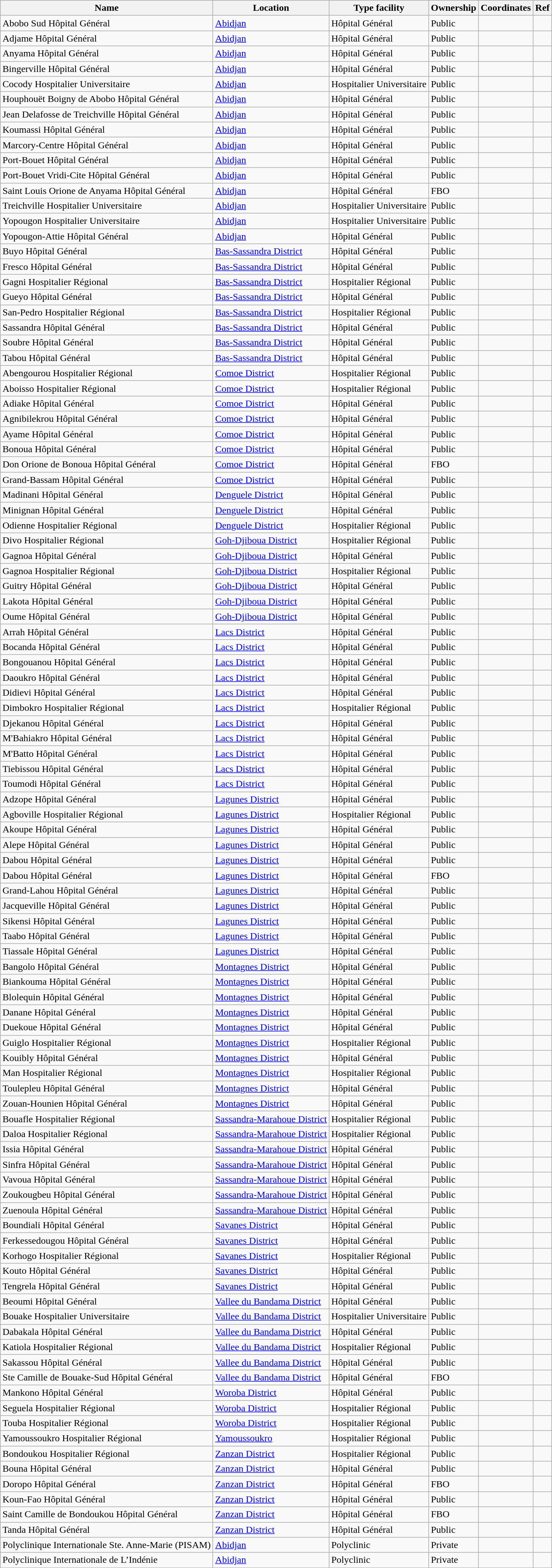<table class="wikitable sortable plainrowheaders" summary="Hospitals in the Ivory Coast">
<tr>
<th>Name</th>
<th>Location</th>
<th>Type facility</th>
<th>Ownership</th>
<th>Coordinates</th>
<th>Ref</th>
</tr>
<tr>
<td>Abobo Sud Hôpital Général</td>
<td><a href='#'>Abidjan</a></td>
<td>Hôpital Général</td>
<td>Public</td>
<td></td>
<td></td>
</tr>
<tr>
<td>Adjame Hôpital Général</td>
<td><a href='#'>Abidjan</a></td>
<td>Hôpital Général</td>
<td>Public</td>
<td></td>
<td></td>
</tr>
<tr>
<td>Anyama Hôpital Général</td>
<td><a href='#'>Abidjan</a></td>
<td>Hôpital Général</td>
<td>Public</td>
<td></td>
<td></td>
</tr>
<tr>
<td>Bingerville Hôpital Général</td>
<td><a href='#'>Abidjan</a></td>
<td>Hôpital Général</td>
<td>Public</td>
<td></td>
<td></td>
</tr>
<tr>
<td>Cocody Hospitalier Universitaire</td>
<td><a href='#'>Abidjan</a></td>
<td>Hospitalier Universitaire</td>
<td>Public</td>
<td></td>
<td></td>
</tr>
<tr>
<td>Houphouët Boigny de Abobo Hôpital Général</td>
<td><a href='#'>Abidjan</a></td>
<td>Hôpital Général</td>
<td>Public</td>
<td></td>
<td></td>
</tr>
<tr>
<td>Jean Delafosse de Treichville Hôpital Général</td>
<td><a href='#'>Abidjan</a></td>
<td>Hôpital Général</td>
<td>Public</td>
<td></td>
<td></td>
</tr>
<tr>
<td>Koumassi Hôpital Général</td>
<td><a href='#'>Abidjan</a></td>
<td>Hôpital Général</td>
<td>Public</td>
<td></td>
<td></td>
</tr>
<tr>
<td>Marcory-Centre Hôpital Général</td>
<td><a href='#'>Abidjan</a></td>
<td>Hôpital Général</td>
<td>Public</td>
<td></td>
<td></td>
</tr>
<tr>
<td>Port-Bouet Hôpital Général</td>
<td><a href='#'>Abidjan</a></td>
<td>Hôpital Général</td>
<td>Public</td>
<td></td>
<td></td>
</tr>
<tr>
<td>Port-Bouet Vridi-Cite Hôpital Général</td>
<td><a href='#'>Abidjan</a></td>
<td>Hôpital Général</td>
<td>Public</td>
<td></td>
<td></td>
</tr>
<tr>
<td>Saint Louis Orione de Anyama Hôpital Général</td>
<td><a href='#'>Abidjan</a></td>
<td>Hôpital Général</td>
<td>FBO</td>
<td></td>
<td></td>
</tr>
<tr>
<td>Treichville Hospitalier Universitaire</td>
<td><a href='#'>Abidjan</a></td>
<td>Hospitalier Universitaire</td>
<td>Public</td>
<td></td>
<td></td>
</tr>
<tr>
<td>Yopougon Hospitalier Universitaire</td>
<td><a href='#'>Abidjan</a></td>
<td>Hospitalier Universitaire</td>
<td>Public</td>
<td></td>
<td></td>
</tr>
<tr>
<td>Yopougon-Attie Hôpital Général</td>
<td><a href='#'>Abidjan</a></td>
<td>Hôpital Général</td>
<td>Public</td>
<td></td>
<td></td>
</tr>
<tr>
<td>Buyo Hôpital Général</td>
<td><a href='#'>Bas-Sassandra District</a></td>
<td>Hôpital Général</td>
<td>Public</td>
<td></td>
<td></td>
</tr>
<tr>
<td>Fresco Hôpital Général</td>
<td><a href='#'>Bas-Sassandra District</a></td>
<td>Hôpital Général</td>
<td>Public</td>
<td></td>
<td></td>
</tr>
<tr>
<td>Gagni Hospitalier Régional</td>
<td><a href='#'>Bas-Sassandra District</a></td>
<td>Hospitalier Régional</td>
<td>Public</td>
<td></td>
<td></td>
</tr>
<tr>
<td>Gueyo Hôpital Général</td>
<td><a href='#'>Bas-Sassandra District</a></td>
<td>Hôpital Général</td>
<td>Public</td>
<td></td>
<td></td>
</tr>
<tr>
<td>San-Pedro Hospitalier Régional</td>
<td><a href='#'>Bas-Sassandra District</a></td>
<td>Hospitalier Régional</td>
<td>Public</td>
<td></td>
<td></td>
</tr>
<tr>
<td>Sassandra Hôpital Général</td>
<td><a href='#'>Bas-Sassandra District</a></td>
<td>Hôpital Général</td>
<td>Public</td>
<td></td>
<td></td>
</tr>
<tr>
<td>Soubre Hôpital Général</td>
<td><a href='#'>Bas-Sassandra District</a></td>
<td>Hôpital Général</td>
<td>Public</td>
<td></td>
<td></td>
</tr>
<tr>
<td>Tabou Hôpital Général</td>
<td><a href='#'>Bas-Sassandra District</a></td>
<td>Hôpital Général</td>
<td>Public</td>
<td></td>
<td></td>
</tr>
<tr>
<td>Abengourou Hospitalier Régional</td>
<td><a href='#'>Comoe District</a></td>
<td>Hospitalier Régional</td>
<td>Public</td>
<td></td>
<td></td>
</tr>
<tr>
<td>Aboisso Hospitalier Régional</td>
<td><a href='#'>Comoe District</a></td>
<td>Hospitalier Régional</td>
<td>Public</td>
<td></td>
<td></td>
</tr>
<tr>
<td>Adiake Hôpital Général</td>
<td><a href='#'>Comoe District</a></td>
<td>Hôpital Général</td>
<td>Public</td>
<td></td>
<td></td>
</tr>
<tr>
<td>Agnibilekrou Hôpital Général</td>
<td><a href='#'>Comoe District</a></td>
<td>Hôpital Général</td>
<td>Public</td>
<td></td>
<td></td>
</tr>
<tr>
<td>Ayame Hôpital Général</td>
<td><a href='#'>Comoe District</a></td>
<td>Hôpital Général</td>
<td>Public</td>
<td></td>
<td></td>
</tr>
<tr>
<td>Bonoua Hôpital Général</td>
<td><a href='#'>Comoe District</a></td>
<td>Hôpital Général</td>
<td>Public</td>
<td></td>
<td></td>
</tr>
<tr>
<td>Don Orione de Bonoua Hôpital Général</td>
<td><a href='#'>Comoe District</a></td>
<td>Hôpital Général</td>
<td>FBO</td>
<td></td>
<td></td>
</tr>
<tr>
<td>Grand-Bassam Hôpital Général</td>
<td><a href='#'>Comoe District</a></td>
<td>Hôpital Général</td>
<td>Public</td>
<td></td>
<td></td>
</tr>
<tr>
<td>Madinani Hôpital Général</td>
<td><a href='#'>Denguele District</a></td>
<td>Hôpital Général</td>
<td>Public</td>
<td></td>
<td></td>
</tr>
<tr>
<td>Minignan Hôpital Général</td>
<td><a href='#'>Denguele District</a></td>
<td>Hôpital Général</td>
<td>Public</td>
<td></td>
<td></td>
</tr>
<tr>
<td>Odienne Hospitalier Régional</td>
<td><a href='#'>Denguele District</a></td>
<td>Hospitalier Régional</td>
<td>Public</td>
<td></td>
<td></td>
</tr>
<tr>
<td>Divo Hospitalier Régional</td>
<td><a href='#'>Goh-Djiboua District</a></td>
<td>Hospitalier Régional</td>
<td>Public</td>
<td></td>
<td></td>
</tr>
<tr>
<td>Gagnoa Hôpital Général</td>
<td><a href='#'>Goh-Djiboua District</a></td>
<td>Hôpital Général</td>
<td>Public</td>
<td></td>
<td></td>
</tr>
<tr>
<td>Gagnoa Hospitalier Régional</td>
<td><a href='#'>Goh-Djiboua District</a></td>
<td>Hospitalier Régional</td>
<td>Public</td>
<td></td>
<td></td>
</tr>
<tr>
<td>Guitry Hôpital Général</td>
<td><a href='#'>Goh-Djiboua District</a></td>
<td>Hôpital Général</td>
<td>Public</td>
<td></td>
<td></td>
</tr>
<tr>
<td>Lakota Hôpital Général</td>
<td><a href='#'>Goh-Djiboua District</a></td>
<td>Hôpital Général</td>
<td>Public</td>
<td></td>
<td></td>
</tr>
<tr>
<td>Oume Hôpital Général</td>
<td><a href='#'>Goh-Djiboua District</a></td>
<td>Hôpital Général</td>
<td>Public</td>
<td></td>
<td></td>
</tr>
<tr>
<td>Arrah Hôpital Général</td>
<td><a href='#'>Lacs District</a></td>
<td>Hôpital Général</td>
<td>Public</td>
<td></td>
<td></td>
</tr>
<tr>
<td>Bocanda Hôpital Général</td>
<td><a href='#'>Lacs District</a></td>
<td>Hôpital Général</td>
<td>Public</td>
<td></td>
<td></td>
</tr>
<tr>
<td>Bongouanou Hôpital Général</td>
<td><a href='#'>Lacs District</a></td>
<td>Hôpital Général</td>
<td>Public</td>
<td></td>
<td></td>
</tr>
<tr>
<td>Daoukro Hôpital Général</td>
<td><a href='#'>Lacs District</a></td>
<td>Hôpital Général</td>
<td>Public</td>
<td></td>
<td></td>
</tr>
<tr>
<td>Didievi Hôpital Général</td>
<td><a href='#'>Lacs District</a></td>
<td>Hôpital Général</td>
<td>Public</td>
<td></td>
<td></td>
</tr>
<tr>
<td>Dimbokro Hospitalier Régional</td>
<td><a href='#'>Lacs District</a></td>
<td>Hospitalier Régional</td>
<td>Public</td>
<td></td>
<td></td>
</tr>
<tr>
<td>Djekanou Hôpital Général</td>
<td><a href='#'>Lacs District</a></td>
<td>Hôpital Général</td>
<td>Public</td>
<td></td>
<td></td>
</tr>
<tr>
<td>M'Bahiakro Hôpital Général</td>
<td><a href='#'>Lacs District</a></td>
<td>Hôpital Général</td>
<td>Public</td>
<td></td>
<td></td>
</tr>
<tr>
<td>M'Batto Hôpital Général</td>
<td><a href='#'>Lacs District</a></td>
<td>Hôpital Général</td>
<td>Public</td>
<td></td>
<td></td>
</tr>
<tr>
<td>Tiebissou Hôpital Général</td>
<td><a href='#'>Lacs District</a></td>
<td>Hôpital Général</td>
<td>Public</td>
<td></td>
<td></td>
</tr>
<tr>
<td>Toumodi Hôpital Général</td>
<td><a href='#'>Lacs District</a></td>
<td>Hôpital Général</td>
<td>Public</td>
<td></td>
<td></td>
</tr>
<tr>
<td>Adzope Hôpital Général</td>
<td><a href='#'>Lagunes District</a></td>
<td>Hôpital Général</td>
<td>Public</td>
<td></td>
<td></td>
</tr>
<tr>
<td>Agboville Hospitalier Régional</td>
<td><a href='#'>Lagunes District</a></td>
<td>Hospitalier Régional</td>
<td>Public</td>
<td></td>
<td></td>
</tr>
<tr>
<td>Akoupe Hôpital Général</td>
<td><a href='#'>Lagunes District</a></td>
<td>Hôpital Général</td>
<td>Public</td>
<td></td>
<td></td>
</tr>
<tr>
<td>Alepe Hôpital Général</td>
<td><a href='#'>Lagunes District</a></td>
<td>Hôpital Général</td>
<td>Public</td>
<td></td>
<td></td>
</tr>
<tr>
<td>Dabou Hôpital Général</td>
<td><a href='#'>Lagunes District</a></td>
<td>Hôpital Général</td>
<td>Public</td>
<td></td>
<td></td>
</tr>
<tr>
<td>Dabou Hôpital Général</td>
<td><a href='#'>Lagunes District</a></td>
<td>Hôpital Général</td>
<td>FBO</td>
<td></td>
<td></td>
</tr>
<tr>
<td>Grand-Lahou Hôpital Général</td>
<td><a href='#'>Lagunes District</a></td>
<td>Hôpital Général</td>
<td>Public</td>
<td></td>
<td></td>
</tr>
<tr>
<td>Jacqueville Hôpital Général</td>
<td><a href='#'>Lagunes District</a></td>
<td>Hôpital Général</td>
<td>Public</td>
<td></td>
<td></td>
</tr>
<tr>
<td>Sikensi Hôpital Général</td>
<td><a href='#'>Lagunes District</a></td>
<td>Hôpital Général</td>
<td>Public</td>
<td></td>
<td></td>
</tr>
<tr>
<td>Taabo Hôpital Général</td>
<td><a href='#'>Lagunes District</a></td>
<td>Hôpital Général</td>
<td>Public</td>
<td></td>
<td></td>
</tr>
<tr>
<td>Tiassale Hôpital Général</td>
<td><a href='#'>Lagunes District</a></td>
<td>Hôpital Général</td>
<td>Public</td>
<td></td>
<td></td>
</tr>
<tr>
<td>Bangolo Hôpital Général</td>
<td><a href='#'>Montagnes District</a></td>
<td>Hôpital Général</td>
<td>Public</td>
<td></td>
<td></td>
</tr>
<tr>
<td>Biankouma Hôpital Général</td>
<td><a href='#'>Montagnes District</a></td>
<td>Hôpital Général</td>
<td>Public</td>
<td></td>
<td></td>
</tr>
<tr>
<td>Blolequin Hôpital Général</td>
<td><a href='#'>Montagnes District</a></td>
<td>Hôpital Général</td>
<td>Public</td>
<td></td>
<td></td>
</tr>
<tr>
<td>Danane Hôpital Général</td>
<td><a href='#'>Montagnes District</a></td>
<td>Hôpital Général</td>
<td>Public</td>
<td></td>
<td></td>
</tr>
<tr>
<td>Duekoue Hôpital Général</td>
<td><a href='#'>Montagnes District</a></td>
<td>Hôpital Général</td>
<td>Public</td>
<td></td>
<td></td>
</tr>
<tr>
<td>Guiglo Hospitalier Régional</td>
<td><a href='#'>Montagnes District</a></td>
<td>Hospitalier Régional</td>
<td>Public</td>
<td></td>
<td></td>
</tr>
<tr>
<td>Kouibly Hôpital Général</td>
<td><a href='#'>Montagnes District</a></td>
<td>Hôpital Général</td>
<td>Public</td>
<td></td>
<td></td>
</tr>
<tr>
<td>Man Hospitalier Régional</td>
<td><a href='#'>Montagnes District</a></td>
<td>Hospitalier Régional</td>
<td>Public</td>
<td></td>
<td></td>
</tr>
<tr>
<td>Toulepleu Hôpital Général</td>
<td><a href='#'>Montagnes District</a></td>
<td>Hôpital Général</td>
<td>Public</td>
<td></td>
<td></td>
</tr>
<tr>
<td>Zouan-Hounien Hôpital Général</td>
<td><a href='#'>Montagnes District</a></td>
<td>Hôpital Général</td>
<td>Public</td>
<td></td>
<td></td>
</tr>
<tr>
<td>Bouafle Hospitalier Régional</td>
<td><a href='#'>Sassandra-Marahoue District</a></td>
<td>Hospitalier Régional</td>
<td>Public</td>
<td></td>
<td></td>
</tr>
<tr>
<td>Daloa Hospitalier Régional</td>
<td><a href='#'>Sassandra-Marahoue District</a></td>
<td>Hospitalier Régional</td>
<td>Public</td>
<td></td>
<td></td>
</tr>
<tr>
<td>Issia Hôpital Général</td>
<td><a href='#'>Sassandra-Marahoue District</a></td>
<td>Hôpital Général</td>
<td>Public</td>
<td></td>
<td></td>
</tr>
<tr>
<td>Sinfra Hôpital Général</td>
<td><a href='#'>Sassandra-Marahoue District</a></td>
<td>Hôpital Général</td>
<td>Public</td>
<td></td>
<td></td>
</tr>
<tr>
<td>Vavoua Hôpital Général</td>
<td><a href='#'>Sassandra-Marahoue District</a></td>
<td>Hôpital Général</td>
<td>Public</td>
<td></td>
<td></td>
</tr>
<tr>
<td>Zoukougbeu Hôpital Général</td>
<td><a href='#'>Sassandra-Marahoue District</a></td>
<td>Hôpital Général</td>
<td>Public</td>
<td></td>
<td></td>
</tr>
<tr>
<td>Zuenoula Hôpital Général</td>
<td><a href='#'>Sassandra-Marahoue District</a></td>
<td>Hôpital Général</td>
<td>Public</td>
<td></td>
<td></td>
</tr>
<tr>
<td>Boundiali Hôpital Général</td>
<td><a href='#'>Savanes District</a></td>
<td>Hôpital Général</td>
<td>Public</td>
<td></td>
<td></td>
</tr>
<tr>
<td>Ferkessedougou Hôpital Général</td>
<td><a href='#'>Savanes District</a></td>
<td>Hôpital Général</td>
<td>Public</td>
<td></td>
<td></td>
</tr>
<tr>
<td>Korhogo Hospitalier Régional</td>
<td><a href='#'>Savanes District</a></td>
<td>Hospitalier Régional</td>
<td>Public</td>
<td></td>
<td></td>
</tr>
<tr>
<td>Kouto Hôpital Général</td>
<td><a href='#'>Savanes District</a></td>
<td>Hôpital Général</td>
<td>Public</td>
<td></td>
<td></td>
</tr>
<tr>
<td>Tengrela Hôpital Général</td>
<td><a href='#'>Savanes District</a></td>
<td>Hôpital Général</td>
<td>Public</td>
<td></td>
<td></td>
</tr>
<tr>
<td>Beoumi Hôpital Général</td>
<td><a href='#'>Vallee du Bandama District</a></td>
<td>Hôpital Général</td>
<td>Public</td>
<td></td>
<td></td>
</tr>
<tr>
<td>Bouake Hospitalier Universitaire</td>
<td><a href='#'>Vallee du Bandama District</a></td>
<td>Hospitalier Universitaire</td>
<td>Public</td>
<td></td>
<td></td>
</tr>
<tr>
<td>Dabakala Hôpital Général</td>
<td><a href='#'>Vallee du Bandama District</a></td>
<td>Hôpital Général</td>
<td>Public</td>
<td></td>
<td></td>
</tr>
<tr>
<td>Katiola Hospitalier Régional</td>
<td><a href='#'>Vallee du Bandama District</a></td>
<td>Hospitalier Régional</td>
<td>Public</td>
<td></td>
<td></td>
</tr>
<tr>
<td>Sakassou Hôpital Général</td>
<td><a href='#'>Vallee du Bandama District</a></td>
<td>Hôpital Général</td>
<td>Public</td>
<td></td>
<td></td>
</tr>
<tr>
<td>Ste Camille de Bouake-Sud Hôpital Général</td>
<td><a href='#'>Vallee du Bandama District</a></td>
<td>Hôpital Général</td>
<td>FBO</td>
<td></td>
<td></td>
</tr>
<tr>
<td>Mankono Hôpital Général</td>
<td><a href='#'>Woroba District</a></td>
<td>Hôpital Général</td>
<td>Public</td>
<td></td>
<td></td>
</tr>
<tr>
<td>Seguela Hospitalier Régional</td>
<td><a href='#'>Woroba District</a></td>
<td>Hospitalier Régional</td>
<td>Public</td>
<td></td>
<td></td>
</tr>
<tr>
<td>Touba Hospitalier Régional</td>
<td><a href='#'>Woroba District</a></td>
<td>Hospitalier Régional</td>
<td>Public</td>
<td></td>
<td></td>
</tr>
<tr>
<td>Yamoussoukro Hospitalier Régional</td>
<td><a href='#'>Yamoussoukro</a></td>
<td>Hospitalier Régional</td>
<td>Public</td>
<td></td>
<td></td>
</tr>
<tr>
<td>Bondoukou Hospitalier Régional</td>
<td><a href='#'>Zanzan District</a></td>
<td>Hospitalier Régional</td>
<td>Public</td>
<td></td>
<td></td>
</tr>
<tr>
<td>Bouna Hôpital Général</td>
<td><a href='#'>Zanzan District</a></td>
<td>Hôpital Général</td>
<td>Public</td>
<td></td>
<td></td>
</tr>
<tr>
<td>Doropo Hôpital Général</td>
<td><a href='#'>Zanzan District</a></td>
<td>Hôpital Général</td>
<td>FBO</td>
<td></td>
<td></td>
</tr>
<tr>
<td>Koun-Fao Hôpital Général</td>
<td><a href='#'>Zanzan District</a></td>
<td>Hôpital Général</td>
<td>Public</td>
<td></td>
<td></td>
</tr>
<tr>
<td>Saint Camille de Bondoukou Hôpital Général</td>
<td><a href='#'>Zanzan District</a></td>
<td>Hôpital Général</td>
<td>FBO</td>
<td></td>
<td></td>
</tr>
<tr>
<td>Tanda Hôpital Général</td>
<td><a href='#'>Zanzan District</a></td>
<td>Hôpital Général</td>
<td>Public</td>
<td></td>
<td></td>
</tr>
<tr>
<td>Polyclinique Internationale Ste. Anne-Marie (PISAM)</td>
<td><a href='#'>Abidjan</a></td>
<td>Polyclinic</td>
<td>Private</td>
<td></td>
<td></td>
</tr>
<tr>
<td>Polyclinique Internationale de L’Indénie</td>
<td><a href='#'>Abidjan</a></td>
<td>Polyclinic</td>
<td>Private</td>
<td></td>
<td></td>
</tr>
</table>
